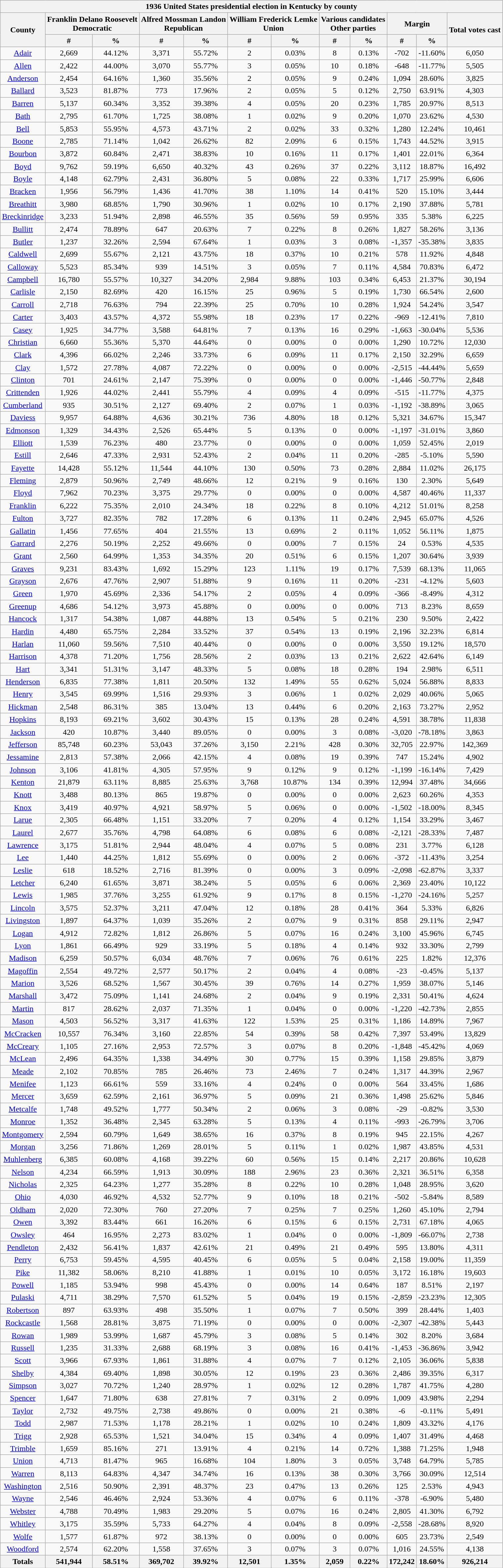<table class="wikitable sortable mw-collapsible mw-collapsed">
<tr>
<th colspan="12">1936 United States presidential election in Kentucky by county</th>
</tr>
<tr>
<th rowspan="2">County</th>
<th colspan="2">Franklin Delano Roosevelt<br>Democratic</th>
<th colspan="2">Alfred Mossman Landon<br>Republican</th>
<th colspan="2">William Frederick Lemke<br>Union</th>
<th colspan="2">Various candidates<br>Other parties</th>
<th colspan="2">Margin</th>
<th rowspan="2">Total votes cast</th>
</tr>
<tr bgcolor="lightgrey">
<th data-sort-type="number">#</th>
<th data-sort-type="number">%</th>
<th data-sort-type="number">#</th>
<th data-sort-type="number">%</th>
<th data-sort-type="number">#</th>
<th data-sort-type="number">%</th>
<th data-sort-type="number">#</th>
<th data-sort-type="number">%</th>
<th data-sort-type="number">#</th>
<th data-sort-type="number">%</th>
</tr>
<tr style="text-align:center;">
<td><a href='#'>Adair</a></td>
<td>2,669</td>
<td>44.12%</td>
<td>3,371</td>
<td>55.72%</td>
<td>2</td>
<td>0.03%</td>
<td>8</td>
<td>0.13%</td>
<td>-702</td>
<td>-11.60%</td>
<td>6,050</td>
</tr>
<tr style="text-align:center;">
<td><a href='#'>Allen</a></td>
<td>2,422</td>
<td>44.00%</td>
<td>3,070</td>
<td>55.77%</td>
<td>3</td>
<td>0.05%</td>
<td>10</td>
<td>0.18%</td>
<td>-648</td>
<td>-11.77%</td>
<td>5,505</td>
</tr>
<tr style="text-align:center;">
<td><a href='#'>Anderson</a></td>
<td>2,454</td>
<td>64.16%</td>
<td>1,360</td>
<td>35.56%</td>
<td>2</td>
<td>0.05%</td>
<td>9</td>
<td>0.24%</td>
<td>1,094</td>
<td>28.60%</td>
<td>3,825</td>
</tr>
<tr style="text-align:center;">
<td><a href='#'>Ballard</a></td>
<td>3,523</td>
<td>81.87%</td>
<td>773</td>
<td>17.96%</td>
<td>2</td>
<td>0.05%</td>
<td>5</td>
<td>0.12%</td>
<td>2,750</td>
<td>63.91%</td>
<td>4,303</td>
</tr>
<tr style="text-align:center;">
<td><a href='#'>Barren</a></td>
<td>5,137</td>
<td>60.34%</td>
<td>3,352</td>
<td>39.38%</td>
<td>4</td>
<td>0.05%</td>
<td>20</td>
<td>0.23%</td>
<td>1,785</td>
<td>20.97%</td>
<td>8,513</td>
</tr>
<tr style="text-align:center;">
<td><a href='#'>Bath</a></td>
<td>2,795</td>
<td>61.70%</td>
<td>1,725</td>
<td>38.08%</td>
<td>1</td>
<td>0.02%</td>
<td>9</td>
<td>0.20%</td>
<td>1,070</td>
<td>23.62%</td>
<td>4,530</td>
</tr>
<tr style="text-align:center;">
<td><a href='#'>Bell</a></td>
<td>5,853</td>
<td>55.95%</td>
<td>4,573</td>
<td>43.71%</td>
<td>2</td>
<td>0.02%</td>
<td>33</td>
<td>0.32%</td>
<td>1,280</td>
<td>12.24%</td>
<td>10,461</td>
</tr>
<tr style="text-align:center;">
<td><a href='#'>Boone</a></td>
<td>2,785</td>
<td>71.14%</td>
<td>1,042</td>
<td>26.62%</td>
<td>82</td>
<td>2.09%</td>
<td>6</td>
<td>0.15%</td>
<td>1,743</td>
<td>44.52%</td>
<td>3,915</td>
</tr>
<tr style="text-align:center;">
<td><a href='#'>Bourbon</a></td>
<td>3,872</td>
<td>60.84%</td>
<td>2,471</td>
<td>38.83%</td>
<td>10</td>
<td>0.16%</td>
<td>11</td>
<td>0.17%</td>
<td>1,401</td>
<td>22.01%</td>
<td>6,364</td>
</tr>
<tr style="text-align:center;">
<td><a href='#'>Boyd</a></td>
<td>9,762</td>
<td>59.19%</td>
<td>6,650</td>
<td>40.32%</td>
<td>43</td>
<td>0.26%</td>
<td>37</td>
<td>0.22%</td>
<td>3,112</td>
<td>18.87%</td>
<td>16,492</td>
</tr>
<tr style="text-align:center;">
<td><a href='#'>Boyle</a></td>
<td>4,148</td>
<td>62.79%</td>
<td>2,431</td>
<td>36.80%</td>
<td>5</td>
<td>0.08%</td>
<td>22</td>
<td>0.33%</td>
<td>1,717</td>
<td>25.99%</td>
<td>6,606</td>
</tr>
<tr style="text-align:center;">
<td><a href='#'>Bracken</a></td>
<td>1,956</td>
<td>56.79%</td>
<td>1,436</td>
<td>41.70%</td>
<td>38</td>
<td>1.10%</td>
<td>14</td>
<td>0.41%</td>
<td>520</td>
<td>15.10%</td>
<td>3,444</td>
</tr>
<tr style="text-align:center;">
<td><a href='#'>Breathitt</a></td>
<td>3,980</td>
<td>68.85%</td>
<td>1,790</td>
<td>30.96%</td>
<td>1</td>
<td>0.02%</td>
<td>10</td>
<td>0.17%</td>
<td>2,190</td>
<td>37.88%</td>
<td>5,781</td>
</tr>
<tr style="text-align:center;">
<td><a href='#'>Breckinridge</a></td>
<td>3,233</td>
<td>51.94%</td>
<td>2,898</td>
<td>46.55%</td>
<td>35</td>
<td>0.56%</td>
<td>59</td>
<td>0.95%</td>
<td>335</td>
<td>5.38%</td>
<td>6,225</td>
</tr>
<tr style="text-align:center;">
<td><a href='#'>Bullitt</a></td>
<td>2,474</td>
<td>78.89%</td>
<td>647</td>
<td>20.63%</td>
<td>7</td>
<td>0.22%</td>
<td>8</td>
<td>0.26%</td>
<td>1,827</td>
<td>58.26%</td>
<td>3,136</td>
</tr>
<tr style="text-align:center;">
<td><a href='#'>Butler</a></td>
<td>1,237</td>
<td>32.26%</td>
<td>2,594</td>
<td>67.64%</td>
<td>1</td>
<td>0.03%</td>
<td>3</td>
<td>0.08%</td>
<td>-1,357</td>
<td>-35.38%</td>
<td>3,835</td>
</tr>
<tr style="text-align:center;">
<td><a href='#'>Caldwell</a></td>
<td>2,699</td>
<td>55.67%</td>
<td>2,121</td>
<td>43.75%</td>
<td>18</td>
<td>0.37%</td>
<td>10</td>
<td>0.21%</td>
<td>578</td>
<td>11.92%</td>
<td>4,848</td>
</tr>
<tr style="text-align:center;">
<td><a href='#'>Calloway</a></td>
<td>5,523</td>
<td>85.34%</td>
<td>939</td>
<td>14.51%</td>
<td>3</td>
<td>0.05%</td>
<td>7</td>
<td>0.11%</td>
<td>4,584</td>
<td>70.83%</td>
<td>6,472</td>
</tr>
<tr style="text-align:center;">
<td><a href='#'>Campbell</a></td>
<td>16,780</td>
<td>55.57%</td>
<td>10,327</td>
<td>34.20%</td>
<td>2,984</td>
<td>9.88%</td>
<td>103</td>
<td>0.34%</td>
<td>6,453</td>
<td>21.37%</td>
<td>30,194</td>
</tr>
<tr style="text-align:center;">
<td><a href='#'>Carlisle</a></td>
<td>2,150</td>
<td>82.69%</td>
<td>420</td>
<td>16.15%</td>
<td>25</td>
<td>0.96%</td>
<td>5</td>
<td>0.19%</td>
<td>1,730</td>
<td>66.54%</td>
<td>2,600</td>
</tr>
<tr style="text-align:center;">
<td><a href='#'>Carroll</a></td>
<td>2,718</td>
<td>76.63%</td>
<td>794</td>
<td>22.39%</td>
<td>25</td>
<td>0.70%</td>
<td>10</td>
<td>0.28%</td>
<td>1,924</td>
<td>54.24%</td>
<td>3,547</td>
</tr>
<tr style="text-align:center;">
<td><a href='#'>Carter</a></td>
<td>3,403</td>
<td>43.57%</td>
<td>4,372</td>
<td>55.98%</td>
<td>18</td>
<td>0.23%</td>
<td>17</td>
<td>0.22%</td>
<td>-969</td>
<td>-12.41%</td>
<td>7,810</td>
</tr>
<tr style="text-align:center;">
<td><a href='#'>Casey</a></td>
<td>1,925</td>
<td>34.77%</td>
<td>3,588</td>
<td>64.81%</td>
<td>7</td>
<td>0.13%</td>
<td>16</td>
<td>0.29%</td>
<td>-1,663</td>
<td>-30.04%</td>
<td>5,536</td>
</tr>
<tr style="text-align:center;">
<td><a href='#'>Christian</a></td>
<td>6,660</td>
<td>55.36%</td>
<td>5,370</td>
<td>44.64%</td>
<td>0</td>
<td>0.00%</td>
<td>0</td>
<td>0.00%</td>
<td>1,290</td>
<td>10.72%</td>
<td>12,030</td>
</tr>
<tr style="text-align:center;">
<td><a href='#'>Clark</a></td>
<td>4,396</td>
<td>66.02%</td>
<td>2,246</td>
<td>33.73%</td>
<td>6</td>
<td>0.09%</td>
<td>11</td>
<td>0.17%</td>
<td>2,150</td>
<td>32.29%</td>
<td>6,659</td>
</tr>
<tr style="text-align:center;">
<td><a href='#'>Clay</a></td>
<td>1,572</td>
<td>27.78%</td>
<td>4,087</td>
<td>72.22%</td>
<td>0</td>
<td>0.00%</td>
<td>0</td>
<td>0.00%</td>
<td>-2,515</td>
<td>-44.44%</td>
<td>5,659</td>
</tr>
<tr style="text-align:center;">
<td><a href='#'>Clinton</a></td>
<td>701</td>
<td>24.61%</td>
<td>2,147</td>
<td>75.39%</td>
<td>0</td>
<td>0.00%</td>
<td>0</td>
<td>0.00%</td>
<td>-1,446</td>
<td>-50.77%</td>
<td>2,848</td>
</tr>
<tr style="text-align:center;">
<td><a href='#'>Crittenden</a></td>
<td>1,926</td>
<td>44.02%</td>
<td>2,441</td>
<td>55.79%</td>
<td>4</td>
<td>0.09%</td>
<td>4</td>
<td>0.09%</td>
<td>-515</td>
<td>-11.77%</td>
<td>4,375</td>
</tr>
<tr style="text-align:center;">
<td><a href='#'>Cumberland</a></td>
<td>935</td>
<td>30.51%</td>
<td>2,127</td>
<td>69.40%</td>
<td>2</td>
<td>0.07%</td>
<td>1</td>
<td>0.03%</td>
<td>-1,192</td>
<td>-38.89%</td>
<td>3,065</td>
</tr>
<tr style="text-align:center;">
<td><a href='#'>Daviess</a></td>
<td>9,957</td>
<td>64.88%</td>
<td>4,636</td>
<td>30.21%</td>
<td>736</td>
<td>4.80%</td>
<td>18</td>
<td>0.12%</td>
<td>5,321</td>
<td>34.67%</td>
<td>15,347</td>
</tr>
<tr style="text-align:center;">
<td><a href='#'>Edmonson</a></td>
<td>1,329</td>
<td>34.43%</td>
<td>2,526</td>
<td>65.44%</td>
<td>5</td>
<td>0.13%</td>
<td>0</td>
<td>0.00%</td>
<td>-1,197</td>
<td>-31.01%</td>
<td>3,860</td>
</tr>
<tr style="text-align:center;">
<td><a href='#'>Elliott</a></td>
<td>1,539</td>
<td>76.23%</td>
<td>480</td>
<td>23.77%</td>
<td>0</td>
<td>0.00%</td>
<td>0</td>
<td>0.00%</td>
<td>1,059</td>
<td>52.45%</td>
<td>2,019</td>
</tr>
<tr style="text-align:center;">
<td><a href='#'>Estill</a></td>
<td>2,646</td>
<td>47.33%</td>
<td>2,931</td>
<td>52.43%</td>
<td>2</td>
<td>0.04%</td>
<td>11</td>
<td>0.20%</td>
<td>-285</td>
<td>-5.10%</td>
<td>5,590</td>
</tr>
<tr style="text-align:center;">
<td><a href='#'>Fayette</a></td>
<td>14,428</td>
<td>55.12%</td>
<td>11,544</td>
<td>44.10%</td>
<td>130</td>
<td>0.50%</td>
<td>73</td>
<td>0.28%</td>
<td>2,884</td>
<td>11.02%</td>
<td>26,175</td>
</tr>
<tr style="text-align:center;">
<td><a href='#'>Fleming</a></td>
<td>2,879</td>
<td>50.96%</td>
<td>2,749</td>
<td>48.66%</td>
<td>12</td>
<td>0.21%</td>
<td>9</td>
<td>0.16%</td>
<td>130</td>
<td>2.30%</td>
<td>5,649</td>
</tr>
<tr style="text-align:center;">
<td><a href='#'>Floyd</a></td>
<td>7,962</td>
<td>70.23%</td>
<td>3,375</td>
<td>29.77%</td>
<td>0</td>
<td>0.00%</td>
<td>0</td>
<td>0.00%</td>
<td>4,587</td>
<td>40.46%</td>
<td>11,337</td>
</tr>
<tr style="text-align:center;">
<td><a href='#'>Franklin</a></td>
<td>6,222</td>
<td>75.35%</td>
<td>2,010</td>
<td>24.34%</td>
<td>18</td>
<td>0.22%</td>
<td>8</td>
<td>0.10%</td>
<td>4,212</td>
<td>51.01%</td>
<td>8,258</td>
</tr>
<tr style="text-align:center;">
<td><a href='#'>Fulton</a></td>
<td>3,727</td>
<td>82.35%</td>
<td>782</td>
<td>17.28%</td>
<td>6</td>
<td>0.13%</td>
<td>11</td>
<td>0.24%</td>
<td>2,945</td>
<td>65.07%</td>
<td>4,526</td>
</tr>
<tr style="text-align:center;">
<td><a href='#'>Gallatin</a></td>
<td>1,456</td>
<td>77.65%</td>
<td>404</td>
<td>21.55%</td>
<td>13</td>
<td>0.69%</td>
<td>2</td>
<td>0.11%</td>
<td>1,052</td>
<td>56.11%</td>
<td>1,875</td>
</tr>
<tr style="text-align:center;">
<td><a href='#'>Garrard</a></td>
<td>2,276</td>
<td>50.19%</td>
<td>2,252</td>
<td>49.66%</td>
<td>0</td>
<td>0.00%</td>
<td>7</td>
<td>0.15%</td>
<td>24</td>
<td>0.53%</td>
<td>4,535</td>
</tr>
<tr style="text-align:center;">
<td><a href='#'>Grant</a></td>
<td>2,560</td>
<td>64.99%</td>
<td>1,353</td>
<td>34.35%</td>
<td>20</td>
<td>0.51%</td>
<td>6</td>
<td>0.15%</td>
<td>1,207</td>
<td>30.64%</td>
<td>3,939</td>
</tr>
<tr style="text-align:center;">
<td><a href='#'>Graves</a></td>
<td>9,231</td>
<td>83.43%</td>
<td>1,692</td>
<td>15.29%</td>
<td>123</td>
<td>1.11%</td>
<td>19</td>
<td>0.17%</td>
<td>7,539</td>
<td>68.13%</td>
<td>11,065</td>
</tr>
<tr style="text-align:center;">
<td><a href='#'>Grayson</a></td>
<td>2,676</td>
<td>47.76%</td>
<td>2,907</td>
<td>51.88%</td>
<td>9</td>
<td>0.16%</td>
<td>11</td>
<td>0.20%</td>
<td>-231</td>
<td>-4.12%</td>
<td>5,603</td>
</tr>
<tr style="text-align:center;">
<td><a href='#'>Green</a></td>
<td>1,970</td>
<td>45.69%</td>
<td>2,336</td>
<td>54.17%</td>
<td>2</td>
<td>0.05%</td>
<td>4</td>
<td>0.09%</td>
<td>-366</td>
<td>-8.49%</td>
<td>4,312</td>
</tr>
<tr style="text-align:center;">
<td><a href='#'>Greenup</a></td>
<td>4,686</td>
<td>54.12%</td>
<td>3,973</td>
<td>45.88%</td>
<td>0</td>
<td>0.00%</td>
<td>0</td>
<td>0.00%</td>
<td>713</td>
<td>8.23%</td>
<td>8,659</td>
</tr>
<tr style="text-align:center;">
<td><a href='#'>Hancock</a></td>
<td>1,317</td>
<td>54.38%</td>
<td>1,087</td>
<td>44.88%</td>
<td>13</td>
<td>0.54%</td>
<td>5</td>
<td>0.21%</td>
<td>230</td>
<td>9.50%</td>
<td>2,422</td>
</tr>
<tr style="text-align:center;">
<td><a href='#'>Hardin</a></td>
<td>4,480</td>
<td>65.75%</td>
<td>2,284</td>
<td>33.52%</td>
<td>37</td>
<td>0.54%</td>
<td>13</td>
<td>0.19%</td>
<td>2,196</td>
<td>32.23%</td>
<td>6,814</td>
</tr>
<tr style="text-align:center;">
<td><a href='#'>Harlan</a></td>
<td>11,060</td>
<td>59.56%</td>
<td>7,510</td>
<td>40.44%</td>
<td>0</td>
<td>0.00%</td>
<td>0</td>
<td>0.00%</td>
<td>3,550</td>
<td>19.12%</td>
<td>18,570</td>
</tr>
<tr style="text-align:center;">
<td><a href='#'>Harrison</a></td>
<td>4,378</td>
<td>71.20%</td>
<td>1,756</td>
<td>28.56%</td>
<td>2</td>
<td>0.03%</td>
<td>13</td>
<td>0.21%</td>
<td>2,622</td>
<td>42.64%</td>
<td>6,149</td>
</tr>
<tr style="text-align:center;">
<td><a href='#'>Hart</a></td>
<td>3,341</td>
<td>51.31%</td>
<td>3,147</td>
<td>48.33%</td>
<td>5</td>
<td>0.08%</td>
<td>18</td>
<td>0.28%</td>
<td>194</td>
<td>2.98%</td>
<td>6,511</td>
</tr>
<tr style="text-align:center;">
<td><a href='#'>Henderson</a></td>
<td>6,835</td>
<td>77.38%</td>
<td>1,811</td>
<td>20.50%</td>
<td>132</td>
<td>1.49%</td>
<td>55</td>
<td>0.62%</td>
<td>5,024</td>
<td>56.88%</td>
<td>8,833</td>
</tr>
<tr style="text-align:center;">
<td><a href='#'>Henry</a></td>
<td>3,545</td>
<td>69.99%</td>
<td>1,516</td>
<td>29.93%</td>
<td>3</td>
<td>0.06%</td>
<td>1</td>
<td>0.02%</td>
<td>2,029</td>
<td>40.06%</td>
<td>5,065</td>
</tr>
<tr style="text-align:center;">
<td><a href='#'>Hickman</a></td>
<td>2,548</td>
<td>86.31%</td>
<td>385</td>
<td>13.04%</td>
<td>13</td>
<td>0.44%</td>
<td>6</td>
<td>0.20%</td>
<td>2,163</td>
<td>73.27%</td>
<td>2,952</td>
</tr>
<tr style="text-align:center;">
<td><a href='#'>Hopkins</a></td>
<td>8,193</td>
<td>69.21%</td>
<td>3,602</td>
<td>30.43%</td>
<td>15</td>
<td>0.13%</td>
<td>28</td>
<td>0.24%</td>
<td>4,591</td>
<td>38.78%</td>
<td>11,838</td>
</tr>
<tr style="text-align:center;">
<td><a href='#'>Jackson</a></td>
<td>420</td>
<td>10.87%</td>
<td>3,440</td>
<td>89.05%</td>
<td>0</td>
<td>0.00%</td>
<td>3</td>
<td>0.08%</td>
<td>-3,020</td>
<td>-78.18%</td>
<td>3,863</td>
</tr>
<tr style="text-align:center;">
<td><a href='#'>Jefferson</a></td>
<td>85,748</td>
<td>60.23%</td>
<td>53,043</td>
<td>37.26%</td>
<td>3,150</td>
<td>2.21%</td>
<td>428</td>
<td>0.30%</td>
<td>32,705</td>
<td>22.97%</td>
<td>142,369</td>
</tr>
<tr style="text-align:center;">
<td><a href='#'>Jessamine</a></td>
<td>2,813</td>
<td>57.38%</td>
<td>2,066</td>
<td>42.15%</td>
<td>4</td>
<td>0.08%</td>
<td>19</td>
<td>0.39%</td>
<td>747</td>
<td>15.24%</td>
<td>4,902</td>
</tr>
<tr style="text-align:center;">
<td><a href='#'>Johnson</a></td>
<td>3,106</td>
<td>41.81%</td>
<td>4,305</td>
<td>57.95%</td>
<td>9</td>
<td>0.12%</td>
<td>9</td>
<td>0.12%</td>
<td>-1,199</td>
<td>-16.14%</td>
<td>7,429</td>
</tr>
<tr style="text-align:center;">
<td><a href='#'>Kenton</a></td>
<td>21,879</td>
<td>63.11%</td>
<td>8,885</td>
<td>25.63%</td>
<td>3,768</td>
<td>10.87%</td>
<td>134</td>
<td>0.39%</td>
<td>12,994</td>
<td>37.48%</td>
<td>34,666</td>
</tr>
<tr style="text-align:center;">
<td><a href='#'>Knott</a></td>
<td>3,488</td>
<td>80.13%</td>
<td>865</td>
<td>19.87%</td>
<td>0</td>
<td>0.00%</td>
<td>0</td>
<td>0.00%</td>
<td>2,623</td>
<td>60.26%</td>
<td>4,353</td>
</tr>
<tr style="text-align:center;">
<td><a href='#'>Knox</a></td>
<td>3,419</td>
<td>40.97%</td>
<td>4,921</td>
<td>58.97%</td>
<td>5</td>
<td>0.06%</td>
<td>0</td>
<td>0.00%</td>
<td>-1,502</td>
<td>-18.00%</td>
<td>8,345</td>
</tr>
<tr style="text-align:center;">
<td><a href='#'>Larue</a></td>
<td>2,305</td>
<td>66.48%</td>
<td>1,151</td>
<td>33.20%</td>
<td>7</td>
<td>0.20%</td>
<td>4</td>
<td>0.12%</td>
<td>1,154</td>
<td>33.29%</td>
<td>3,467</td>
</tr>
<tr style="text-align:center;">
<td><a href='#'>Laurel</a></td>
<td>2,677</td>
<td>35.76%</td>
<td>4,798</td>
<td>64.08%</td>
<td>6</td>
<td>0.08%</td>
<td>6</td>
<td>0.08%</td>
<td>-2,121</td>
<td>-28.33%</td>
<td>7,487</td>
</tr>
<tr style="text-align:center;">
<td><a href='#'>Lawrence</a></td>
<td>3,175</td>
<td>51.81%</td>
<td>2,944</td>
<td>48.04%</td>
<td>4</td>
<td>0.07%</td>
<td>5</td>
<td>0.08%</td>
<td>231</td>
<td>3.77%</td>
<td>6,128</td>
</tr>
<tr style="text-align:center;">
<td><a href='#'>Lee</a></td>
<td>1,440</td>
<td>44.25%</td>
<td>1,812</td>
<td>55.69%</td>
<td>0</td>
<td>0.00%</td>
<td>2</td>
<td>0.06%</td>
<td>-372</td>
<td>-11.43%</td>
<td>3,254</td>
</tr>
<tr style="text-align:center;">
<td><a href='#'>Leslie</a></td>
<td>618</td>
<td>18.52%</td>
<td>2,716</td>
<td>81.39%</td>
<td>0</td>
<td>0.00%</td>
<td>3</td>
<td>0.09%</td>
<td>-2,098</td>
<td>-62.87%</td>
<td>3,337</td>
</tr>
<tr style="text-align:center;">
<td><a href='#'>Letcher</a></td>
<td>6,240</td>
<td>61.65%</td>
<td>3,871</td>
<td>38.24%</td>
<td>5</td>
<td>0.05%</td>
<td>6</td>
<td>0.06%</td>
<td>2,369</td>
<td>23.40%</td>
<td>10,122</td>
</tr>
<tr style="text-align:center;">
<td><a href='#'>Lewis</a></td>
<td>1,985</td>
<td>37.76%</td>
<td>3,255</td>
<td>61.92%</td>
<td>9</td>
<td>0.17%</td>
<td>8</td>
<td>0.15%</td>
<td>-1,270</td>
<td>-24.16%</td>
<td>5,257</td>
</tr>
<tr style="text-align:center;">
<td><a href='#'>Lincoln</a></td>
<td>3,575</td>
<td>52.37%</td>
<td>3,211</td>
<td>47.04%</td>
<td>12</td>
<td>0.18%</td>
<td>28</td>
<td>0.41%</td>
<td>364</td>
<td>5.33%</td>
<td>6,826</td>
</tr>
<tr style="text-align:center;">
<td><a href='#'>Livingston</a></td>
<td>1,897</td>
<td>64.37%</td>
<td>1,039</td>
<td>35.26%</td>
<td>2</td>
<td>0.07%</td>
<td>9</td>
<td>0.31%</td>
<td>858</td>
<td>29.11%</td>
<td>2,947</td>
</tr>
<tr style="text-align:center;">
<td><a href='#'>Logan</a></td>
<td>4,912</td>
<td>72.82%</td>
<td>1,812</td>
<td>26.86%</td>
<td>5</td>
<td>0.07%</td>
<td>16</td>
<td>0.24%</td>
<td>3,100</td>
<td>45.96%</td>
<td>6,745</td>
</tr>
<tr style="text-align:center;">
<td><a href='#'>Lyon</a></td>
<td>1,861</td>
<td>66.49%</td>
<td>929</td>
<td>33.19%</td>
<td>5</td>
<td>0.18%</td>
<td>4</td>
<td>0.14%</td>
<td>932</td>
<td>33.30%</td>
<td>2,799</td>
</tr>
<tr style="text-align:center;">
<td><a href='#'>Madison</a></td>
<td>6,259</td>
<td>50.57%</td>
<td>6,034</td>
<td>48.76%</td>
<td>7</td>
<td>0.06%</td>
<td>76</td>
<td>0.61%</td>
<td>225</td>
<td>1.82%</td>
<td>12,376</td>
</tr>
<tr style="text-align:center;">
<td><a href='#'>Magoffin</a></td>
<td>2,554</td>
<td>49.72%</td>
<td>2,577</td>
<td>50.17%</td>
<td>2</td>
<td>0.04%</td>
<td>4</td>
<td>0.08%</td>
<td>-23</td>
<td>-0.45%</td>
<td>5,137</td>
</tr>
<tr style="text-align:center;">
<td><a href='#'>Marion</a></td>
<td>3,526</td>
<td>68.52%</td>
<td>1,567</td>
<td>30.45%</td>
<td>39</td>
<td>0.76%</td>
<td>14</td>
<td>0.27%</td>
<td>1,959</td>
<td>38.07%</td>
<td>5,146</td>
</tr>
<tr style="text-align:center;">
<td><a href='#'>Marshall</a></td>
<td>3,472</td>
<td>75.09%</td>
<td>1,141</td>
<td>24.68%</td>
<td>2</td>
<td>0.04%</td>
<td>9</td>
<td>0.19%</td>
<td>2,331</td>
<td>50.41%</td>
<td>4,624</td>
</tr>
<tr style="text-align:center;">
<td><a href='#'>Martin</a></td>
<td>817</td>
<td>28.62%</td>
<td>2,037</td>
<td>71.35%</td>
<td>1</td>
<td>0.04%</td>
<td>0</td>
<td>0.00%</td>
<td>-1,220</td>
<td>-42.73%</td>
<td>2,855</td>
</tr>
<tr style="text-align:center;">
<td><a href='#'>Mason</a></td>
<td>4,503</td>
<td>56.52%</td>
<td>3,317</td>
<td>41.63%</td>
<td>122</td>
<td>1.53%</td>
<td>25</td>
<td>0.31%</td>
<td>1,186</td>
<td>14.89%</td>
<td>7,967</td>
</tr>
<tr style="text-align:center;">
<td><a href='#'>McCracken</a></td>
<td>10,557</td>
<td>76.34%</td>
<td>3,160</td>
<td>22.85%</td>
<td>54</td>
<td>0.39%</td>
<td>58</td>
<td>0.42%</td>
<td>7,397</td>
<td>53.49%</td>
<td>13,829</td>
</tr>
<tr style="text-align:center;">
<td><a href='#'>McCreary</a></td>
<td>1,105</td>
<td>27.16%</td>
<td>2,953</td>
<td>72.57%</td>
<td>3</td>
<td>0.07%</td>
<td>8</td>
<td>0.20%</td>
<td>-1,848</td>
<td>-45.42%</td>
<td>4,069</td>
</tr>
<tr style="text-align:center;">
<td><a href='#'>McLean</a></td>
<td>2,496</td>
<td>64.35%</td>
<td>1,338</td>
<td>34.49%</td>
<td>30</td>
<td>0.77%</td>
<td>15</td>
<td>0.39%</td>
<td>1,158</td>
<td>29.85%</td>
<td>3,879</td>
</tr>
<tr style="text-align:center;">
<td><a href='#'>Meade</a></td>
<td>2,102</td>
<td>70.85%</td>
<td>785</td>
<td>26.46%</td>
<td>73</td>
<td>2.46%</td>
<td>7</td>
<td>0.24%</td>
<td>1,317</td>
<td>44.39%</td>
<td>2,967</td>
</tr>
<tr style="text-align:center;">
<td><a href='#'>Menifee</a></td>
<td>1,123</td>
<td>66.61%</td>
<td>559</td>
<td>33.16%</td>
<td>4</td>
<td>0.24%</td>
<td>0</td>
<td>0.00%</td>
<td>564</td>
<td>33.45%</td>
<td>1,686</td>
</tr>
<tr style="text-align:center;">
<td><a href='#'>Mercer</a></td>
<td>3,659</td>
<td>62.59%</td>
<td>2,161</td>
<td>36.97%</td>
<td>5</td>
<td>0.09%</td>
<td>21</td>
<td>0.36%</td>
<td>1,498</td>
<td>25.62%</td>
<td>5,846</td>
</tr>
<tr style="text-align:center;">
<td><a href='#'>Metcalfe</a></td>
<td>1,748</td>
<td>49.52%</td>
<td>1,777</td>
<td>50.34%</td>
<td>2</td>
<td>0.06%</td>
<td>3</td>
<td>0.08%</td>
<td>-29</td>
<td>-0.82%</td>
<td>3,530</td>
</tr>
<tr style="text-align:center;">
<td><a href='#'>Monroe</a></td>
<td>1,352</td>
<td>36.48%</td>
<td>2,345</td>
<td>63.28%</td>
<td>5</td>
<td>0.13%</td>
<td>4</td>
<td>0.11%</td>
<td>-993</td>
<td>-26.79%</td>
<td>3,706</td>
</tr>
<tr style="text-align:center;">
<td><a href='#'>Montgomery</a></td>
<td>2,594</td>
<td>60.79%</td>
<td>1,649</td>
<td>38.65%</td>
<td>16</td>
<td>0.37%</td>
<td>8</td>
<td>0.19%</td>
<td>945</td>
<td>22.15%</td>
<td>4,267</td>
</tr>
<tr style="text-align:center;">
<td><a href='#'>Morgan</a></td>
<td>3,256</td>
<td>71.86%</td>
<td>1,269</td>
<td>28.01%</td>
<td>5</td>
<td>0.11%</td>
<td>1</td>
<td>0.02%</td>
<td>1,987</td>
<td>43.85%</td>
<td>4,531</td>
</tr>
<tr style="text-align:center;">
<td><a href='#'>Muhlenberg</a></td>
<td>6,385</td>
<td>60.08%</td>
<td>4,168</td>
<td>39.22%</td>
<td>60</td>
<td>0.56%</td>
<td>15</td>
<td>0.14%</td>
<td>2,217</td>
<td>20.86%</td>
<td>10,628</td>
</tr>
<tr style="text-align:center;">
<td><a href='#'>Nelson</a></td>
<td>4,234</td>
<td>66.59%</td>
<td>1,913</td>
<td>30.09%</td>
<td>188</td>
<td>2.96%</td>
<td>23</td>
<td>0.36%</td>
<td>2,321</td>
<td>36.51%</td>
<td>6,358</td>
</tr>
<tr style="text-align:center;">
<td><a href='#'>Nicholas</a></td>
<td>2,325</td>
<td>64.23%</td>
<td>1,277</td>
<td>35.28%</td>
<td>8</td>
<td>0.22%</td>
<td>10</td>
<td>0.28%</td>
<td>1,048</td>
<td>28.95%</td>
<td>3,620</td>
</tr>
<tr style="text-align:center;">
<td><a href='#'>Ohio</a></td>
<td>4,030</td>
<td>46.92%</td>
<td>4,532</td>
<td>52.77%</td>
<td>9</td>
<td>0.10%</td>
<td>18</td>
<td>0.21%</td>
<td>-502</td>
<td>-5.84%</td>
<td>8,589</td>
</tr>
<tr style="text-align:center;">
<td><a href='#'>Oldham</a></td>
<td>2,020</td>
<td>72.30%</td>
<td>760</td>
<td>27.20%</td>
<td>7</td>
<td>0.25%</td>
<td>7</td>
<td>0.25%</td>
<td>1,260</td>
<td>45.10%</td>
<td>2,794</td>
</tr>
<tr style="text-align:center;">
<td><a href='#'>Owen</a></td>
<td>3,392</td>
<td>83.44%</td>
<td>661</td>
<td>16.26%</td>
<td>6</td>
<td>0.15%</td>
<td>6</td>
<td>0.15%</td>
<td>2,731</td>
<td>67.18%</td>
<td>4,065</td>
</tr>
<tr style="text-align:center;">
<td><a href='#'>Owsley</a></td>
<td>464</td>
<td>16.95%</td>
<td>2,273</td>
<td>83.02%</td>
<td>1</td>
<td>0.04%</td>
<td>0</td>
<td>0.00%</td>
<td>-1,809</td>
<td>-66.07%</td>
<td>2,738</td>
</tr>
<tr style="text-align:center;">
<td><a href='#'>Pendleton</a></td>
<td>2,432</td>
<td>56.41%</td>
<td>1,837</td>
<td>42.61%</td>
<td>21</td>
<td>0.49%</td>
<td>21</td>
<td>0.49%</td>
<td>595</td>
<td>13.80%</td>
<td>4,311</td>
</tr>
<tr style="text-align:center;">
<td><a href='#'>Perry</a></td>
<td>6,753</td>
<td>59.45%</td>
<td>4,595</td>
<td>40.45%</td>
<td>6</td>
<td>0.05%</td>
<td>5</td>
<td>0.04%</td>
<td>2,158</td>
<td>19.00%</td>
<td>11,359</td>
</tr>
<tr style="text-align:center;">
<td><a href='#'>Pike</a></td>
<td>11,382</td>
<td>58.06%</td>
<td>8,210</td>
<td>41.88%</td>
<td>1</td>
<td>0.01%</td>
<td>10</td>
<td>0.05%</td>
<td>3,172</td>
<td>16.18%</td>
<td>19,603</td>
</tr>
<tr style="text-align:center;">
<td><a href='#'>Powell</a></td>
<td>1,185</td>
<td>53.94%</td>
<td>998</td>
<td>45.43%</td>
<td>0</td>
<td>0.00%</td>
<td>14</td>
<td>0.64%</td>
<td>187</td>
<td>8.51%</td>
<td>2,197</td>
</tr>
<tr style="text-align:center;">
<td><a href='#'>Pulaski</a></td>
<td>4,711</td>
<td>38.29%</td>
<td>7,570</td>
<td>61.52%</td>
<td>5</td>
<td>0.04%</td>
<td>19</td>
<td>0.15%</td>
<td>-2,859</td>
<td>-23.23%</td>
<td>12,305</td>
</tr>
<tr style="text-align:center;">
<td><a href='#'>Robertson</a></td>
<td>897</td>
<td>63.93%</td>
<td>498</td>
<td>35.50%</td>
<td>1</td>
<td>0.07%</td>
<td>7</td>
<td>0.50%</td>
<td>399</td>
<td>28.44%</td>
<td>1,403</td>
</tr>
<tr style="text-align:center;">
<td><a href='#'>Rockcastle</a></td>
<td>1,568</td>
<td>28.81%</td>
<td>3,875</td>
<td>71.19%</td>
<td>0</td>
<td>0.00%</td>
<td>0</td>
<td>0.00%</td>
<td>-2,307</td>
<td>-42.38%</td>
<td>5,443</td>
</tr>
<tr style="text-align:center;">
<td><a href='#'>Rowan</a></td>
<td>1,989</td>
<td>53.99%</td>
<td>1,687</td>
<td>45.79%</td>
<td>3</td>
<td>0.08%</td>
<td>5</td>
<td>0.14%</td>
<td>302</td>
<td>8.20%</td>
<td>3,684</td>
</tr>
<tr style="text-align:center;">
<td><a href='#'>Russell</a></td>
<td>1,235</td>
<td>31.33%</td>
<td>2,688</td>
<td>68.19%</td>
<td>3</td>
<td>0.08%</td>
<td>16</td>
<td>0.41%</td>
<td>-1,453</td>
<td>-36.86%</td>
<td>3,942</td>
</tr>
<tr style="text-align:center;">
<td><a href='#'>Scott</a></td>
<td>3,966</td>
<td>67.93%</td>
<td>1,861</td>
<td>31.88%</td>
<td>4</td>
<td>0.07%</td>
<td>7</td>
<td>0.12%</td>
<td>2,105</td>
<td>36.06%</td>
<td>5,838</td>
</tr>
<tr style="text-align:center;">
<td><a href='#'>Shelby</a></td>
<td>4,384</td>
<td>69.40%</td>
<td>1,898</td>
<td>30.05%</td>
<td>12</td>
<td>0.19%</td>
<td>23</td>
<td>0.36%</td>
<td>2,486</td>
<td>39.35%</td>
<td>6,317</td>
</tr>
<tr style="text-align:center;">
<td><a href='#'>Simpson</a></td>
<td>3,027</td>
<td>70.72%</td>
<td>1,240</td>
<td>28.97%</td>
<td>1</td>
<td>0.02%</td>
<td>12</td>
<td>0.28%</td>
<td>1,787</td>
<td>41.75%</td>
<td>4,280</td>
</tr>
<tr style="text-align:center;">
<td><a href='#'>Spencer</a></td>
<td>1,647</td>
<td>71.80%</td>
<td>638</td>
<td>27.81%</td>
<td>7</td>
<td>0.31%</td>
<td>2</td>
<td>0.09%</td>
<td>1,009</td>
<td>43.98%</td>
<td>2,294</td>
</tr>
<tr style="text-align:center;">
<td><a href='#'>Taylor</a></td>
<td>2,732</td>
<td>49.75%</td>
<td>2,738</td>
<td>49.86%</td>
<td>0</td>
<td>0.00%</td>
<td>21</td>
<td>0.38%</td>
<td>-6</td>
<td>-0.11%</td>
<td>5,491</td>
</tr>
<tr style="text-align:center;">
<td><a href='#'>Todd</a></td>
<td>2,987</td>
<td>71.53%</td>
<td>1,178</td>
<td>28.21%</td>
<td>1</td>
<td>0.02%</td>
<td>10</td>
<td>0.24%</td>
<td>1,809</td>
<td>43.32%</td>
<td>4,176</td>
</tr>
<tr style="text-align:center;">
<td><a href='#'>Trigg</a></td>
<td>2,928</td>
<td>65.53%</td>
<td>1,521</td>
<td>34.04%</td>
<td>15</td>
<td>0.34%</td>
<td>4</td>
<td>0.09%</td>
<td>1,407</td>
<td>31.49%</td>
<td>4,468</td>
</tr>
<tr style="text-align:center;">
<td><a href='#'>Trimble</a></td>
<td>1,659</td>
<td>85.16%</td>
<td>271</td>
<td>13.91%</td>
<td>4</td>
<td>0.21%</td>
<td>14</td>
<td>0.72%</td>
<td>1,388</td>
<td>71.25%</td>
<td>1,948</td>
</tr>
<tr style="text-align:center;">
<td><a href='#'>Union</a></td>
<td>4,713</td>
<td>81.47%</td>
<td>965</td>
<td>16.68%</td>
<td>104</td>
<td>1.80%</td>
<td>3</td>
<td>0.05%</td>
<td>3,748</td>
<td>64.79%</td>
<td>5,785</td>
</tr>
<tr style="text-align:center;">
<td><a href='#'>Warren</a></td>
<td>8,113</td>
<td>64.83%</td>
<td>4,347</td>
<td>34.74%</td>
<td>16</td>
<td>0.13%</td>
<td>38</td>
<td>0.30%</td>
<td>3,766</td>
<td>30.09%</td>
<td>12,514</td>
</tr>
<tr style="text-align:center;">
<td><a href='#'>Washington</a></td>
<td>2,516</td>
<td>50.90%</td>
<td>2,391</td>
<td>48.37%</td>
<td>23</td>
<td>0.47%</td>
<td>13</td>
<td>0.26%</td>
<td>125</td>
<td>2.53%</td>
<td>4,943</td>
</tr>
<tr style="text-align:center;">
<td><a href='#'>Wayne</a></td>
<td>2,546</td>
<td>46.46%</td>
<td>2,924</td>
<td>53.36%</td>
<td>4</td>
<td>0.07%</td>
<td>6</td>
<td>0.11%</td>
<td>-378</td>
<td>-6.90%</td>
<td>5,480</td>
</tr>
<tr style="text-align:center;">
<td><a href='#'>Webster</a></td>
<td>4,788</td>
<td>70.49%</td>
<td>1,983</td>
<td>29.20%</td>
<td>5</td>
<td>0.07%</td>
<td>16</td>
<td>0.24%</td>
<td>2,805</td>
<td>41.30%</td>
<td>6,792</td>
</tr>
<tr style="text-align:center;">
<td><a href='#'>Whitley</a></td>
<td>3,175</td>
<td>35.59%</td>
<td>5,733</td>
<td>64.27%</td>
<td>4</td>
<td>0.04%</td>
<td>8</td>
<td>0.09%</td>
<td>-2,558</td>
<td>-28.68%</td>
<td>8,920</td>
</tr>
<tr style="text-align:center;">
<td><a href='#'>Wolfe</a></td>
<td>1,577</td>
<td>61.87%</td>
<td>972</td>
<td>38.13%</td>
<td>0</td>
<td>0.00%</td>
<td>0</td>
<td>0.00%</td>
<td>605</td>
<td>23.73%</td>
<td>2,549</td>
</tr>
<tr style="text-align:center;">
<td><a href='#'>Woodford</a></td>
<td>2,574</td>
<td>62.20%</td>
<td>1,558</td>
<td>37.65%</td>
<td>3</td>
<td>0.07%</td>
<td>3</td>
<td>0.07%</td>
<td>1,016</td>
<td>24.55%</td>
<td>4,138</td>
</tr>
<tr style="text-align:center;">
<th>Totals</th>
<th>541,944</th>
<th>58.51%</th>
<th>369,702</th>
<th>39.92%</th>
<th>12,501</th>
<th>1.35%</th>
<th>2,059</th>
<th>0.22%</th>
<th>172,242</th>
<th>18.60%</th>
<th>926,214</th>
</tr>
</table>
